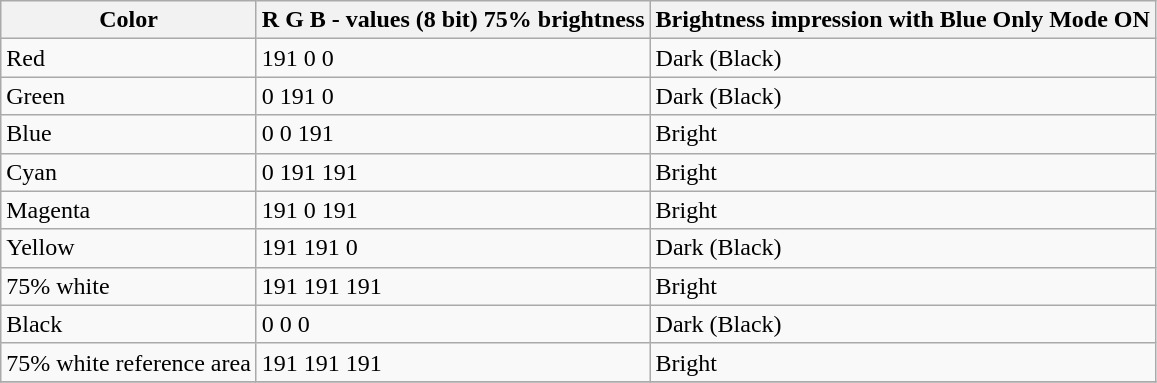<table class = "wikitable">
<tr>
<th>Color</th>
<th>R G B - values (8 bit) 75% brightness</th>
<th>Brightness impression with Blue Only Mode ON</th>
</tr>
<tr>
<td>Red</td>
<td>191 0 0</td>
<td>Dark (Black)</td>
</tr>
<tr>
<td>Green</td>
<td>0 191 0</td>
<td>Dark (Black)</td>
</tr>
<tr>
<td>Blue</td>
<td>0 0 191</td>
<td>Bright</td>
</tr>
<tr>
<td>Cyan</td>
<td>0 191 191</td>
<td>Bright</td>
</tr>
<tr>
<td>Magenta</td>
<td>191 0 191</td>
<td>Bright</td>
</tr>
<tr>
<td>Yellow</td>
<td>191 191 0</td>
<td>Dark (Black)</td>
</tr>
<tr>
<td>75% white</td>
<td>191 191 191</td>
<td>Bright</td>
</tr>
<tr>
<td>Black</td>
<td>0 0 0</td>
<td>Dark (Black)</td>
</tr>
<tr>
<td>75% white reference area</td>
<td>191 191 191</td>
<td>Bright</td>
</tr>
<tr>
</tr>
</table>
